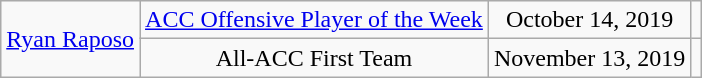<table class="wikitable sortable" style="text-align: center">
<tr>
<td rowspan=2><a href='#'>Ryan Raposo</a></td>
<td><a href='#'>ACC Offensive Player of the Week</a></td>
<td>October 14, 2019</td>
<td></td>
</tr>
<tr>
<td>All-ACC First Team</td>
<td>November 13, 2019</td>
<td></td>
</tr>
</table>
